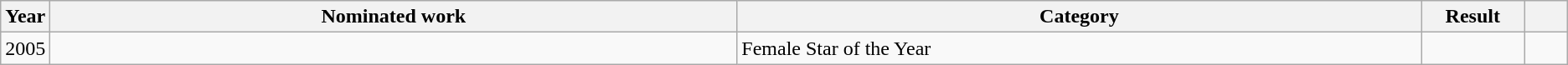<table class="wikitable sortable">
<tr>
<th scope="col" style="width:1em;">Year</th>
<th scope="col" style="width:39em;">Nominated work</th>
<th scope="col" style="width:39em;">Category</th>
<th scope="col" style="width:5em;">Result</th>
<th scope="col" style="width:2em;" class="unsortable"></th>
</tr>
<tr>
<td>2005</td>
<td></td>
<td>Female Star of the Year</td>
<td></td>
<td></td>
</tr>
</table>
